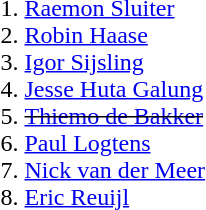<table>
<tr>
<td><br><ol><li><a href='#'>Raemon Sluiter</a></li><li><a href='#'>Robin Haase</a></li><li><a href='#'>Igor Sijsling</a></li><li><a href='#'>Jesse Huta Galung</a></li><li><s><a href='#'>Thiemo de Bakker</a></s></li><li><a href='#'>Paul Logtens</a></li><li><a href='#'>Nick van der Meer</a></li><li><a href='#'>Eric Reuijl</a></li></ol></td>
</tr>
</table>
